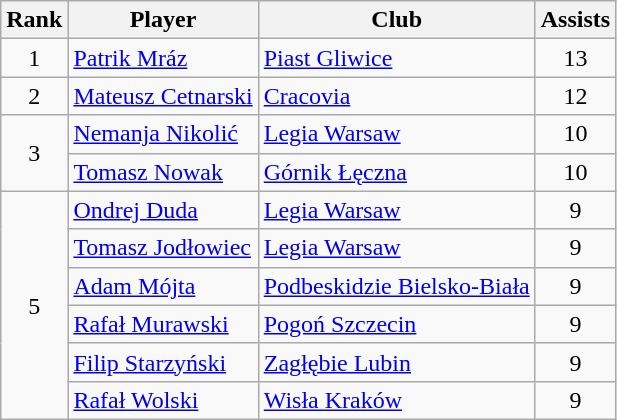<table class="wikitable" style="text-align:center">
<tr>
<th>Rank</th>
<th>Player</th>
<th>Club</th>
<th>Assists</th>
</tr>
<tr>
<td rowspan="1">1</td>
<td align="left"> <a href='#'>Patrik Mráz</a></td>
<td align="left"><a href='#'>Piast Gliwice</a></td>
<td>13</td>
</tr>
<tr>
<td rowspan="1">2</td>
<td align="left"> <a href='#'>Mateusz Cetnarski</a></td>
<td align="left"><a href='#'>Cracovia</a></td>
<td>12</td>
</tr>
<tr>
<td rowspan="2">3</td>
<td align="left"> <a href='#'>Nemanja Nikolić</a></td>
<td align="left"><a href='#'>Legia Warsaw</a></td>
<td>10</td>
</tr>
<tr>
<td align="left"> <a href='#'>Tomasz Nowak</a></td>
<td align="left"><a href='#'>Górnik Łęczna</a></td>
<td>10</td>
</tr>
<tr>
<td rowspan="6">5</td>
<td align="left"> <a href='#'>Ondrej Duda</a></td>
<td align="left"><a href='#'>Legia Warsaw</a></td>
<td>9</td>
</tr>
<tr>
<td align="left"> <a href='#'>Tomasz Jodłowiec</a></td>
<td align="left"><a href='#'>Legia Warsaw</a></td>
<td>9</td>
</tr>
<tr>
<td align="left"> <a href='#'>Adam Mójta</a></td>
<td align="left"><a href='#'>Podbeskidzie Bielsko-Biała</a></td>
<td>9</td>
</tr>
<tr>
<td align="left"> <a href='#'>Rafał Murawski</a></td>
<td align="left"><a href='#'>Pogoń Szczecin</a></td>
<td>9</td>
</tr>
<tr>
<td align="left"> <a href='#'>Filip Starzyński</a></td>
<td align="left"><a href='#'>Zagłębie Lubin</a></td>
<td>9</td>
</tr>
<tr>
<td align="left"> <a href='#'>Rafał Wolski</a></td>
<td align="left"><a href='#'>Wisła Kraków</a></td>
<td>9</td>
</tr>
</table>
